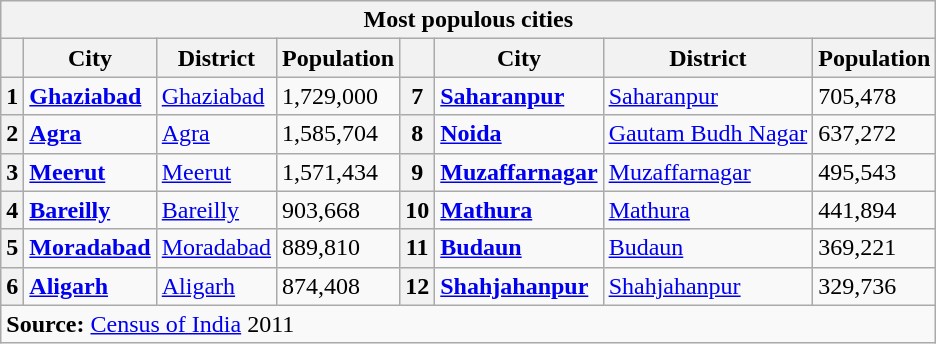<table class="wikitable">
<tr>
<th colspan=9>Most populous cities</th>
</tr>
<tr>
<th></th>
<th>City</th>
<th>District</th>
<th>Population</th>
<th></th>
<th>City</th>
<th>District</th>
<th>Population</th>
</tr>
<tr>
<th>1</th>
<td><strong><a href='#'>Ghaziabad</a></strong></td>
<td><a href='#'>Ghaziabad</a></td>
<td>1,729,000</td>
<th>7</th>
<td><strong><a href='#'>Saharanpur</a></strong></td>
<td><a href='#'>Saharanpur</a></td>
<td>705,478</td>
</tr>
<tr>
<th>2</th>
<td><strong><a href='#'>Agra</a></strong></td>
<td><a href='#'>Agra</a></td>
<td>1,585,704</td>
<th>8</th>
<td><strong><a href='#'>Noida</a></strong></td>
<td><a href='#'>Gautam Budh Nagar</a></td>
<td>637,272</td>
</tr>
<tr>
<th>3</th>
<td><strong><a href='#'>Meerut</a></strong></td>
<td><a href='#'>Meerut</a></td>
<td>1,571,434</td>
<th>9</th>
<td><strong><a href='#'>Muzaffarnagar</a></strong></td>
<td><a href='#'>Muzaffarnagar</a></td>
<td>495,543</td>
</tr>
<tr>
<th>4</th>
<td><strong><a href='#'>Bareilly</a></strong></td>
<td><a href='#'>Bareilly</a></td>
<td>903,668</td>
<th>10</th>
<td><strong><a href='#'>Mathura</a></strong></td>
<td><a href='#'>Mathura</a></td>
<td>441,894</td>
</tr>
<tr>
<th>5</th>
<td><strong><a href='#'>Moradabad</a></strong></td>
<td><a href='#'>Moradabad</a></td>
<td>889,810</td>
<th>11</th>
<td><strong><a href='#'>Budaun</a></strong></td>
<td><a href='#'>Budaun</a></td>
<td>369,221</td>
</tr>
<tr>
<th>6</th>
<td><strong><a href='#'>Aligarh</a></strong></td>
<td><a href='#'>Aligarh</a></td>
<td>874,408</td>
<th>12</th>
<td><strong><a href='#'>Shahjahanpur</a></strong></td>
<td><a href='#'>Shahjahanpur</a></td>
<td>329,736</td>
</tr>
<tr>
<td colspan="11"><strong>Source:</strong> <a href='#'>Census of India</a> 2011</td>
</tr>
</table>
